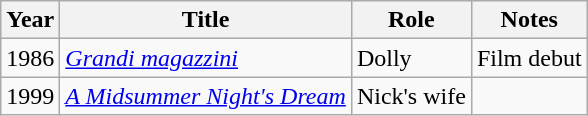<table class="wikitable">
<tr>
<th>Year</th>
<th>Title</th>
<th>Role</th>
<th>Notes</th>
</tr>
<tr>
<td>1986</td>
<td><em><a href='#'>Grandi magazzini</a></em></td>
<td>Dolly</td>
<td>Film debut</td>
</tr>
<tr>
<td>1999</td>
<td><em><a href='#'>A Midsummer Night's Dream</a></em></td>
<td>Nick's wife</td>
<td></td>
</tr>
</table>
